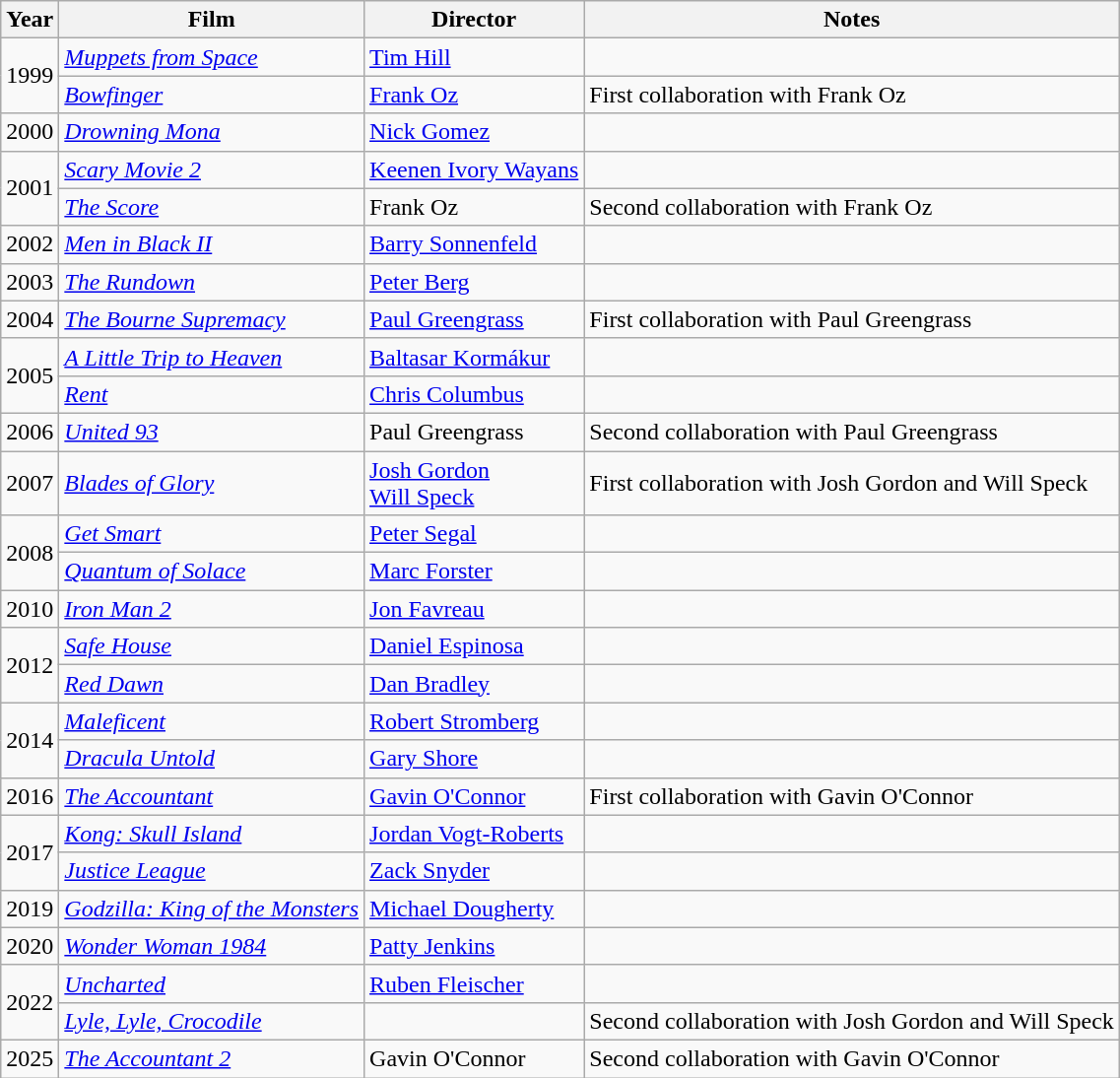<table class="wikitable">
<tr>
<th>Year</th>
<th>Film</th>
<th>Director</th>
<th>Notes</th>
</tr>
<tr>
<td rowspan=2>1999</td>
<td><em><a href='#'>Muppets from Space</a></em></td>
<td><a href='#'>Tim Hill</a></td>
<td></td>
</tr>
<tr>
<td><em><a href='#'>Bowfinger</a></em></td>
<td><a href='#'>Frank Oz</a></td>
<td>First collaboration with Frank Oz</td>
</tr>
<tr>
<td>2000</td>
<td><em><a href='#'>Drowning Mona</a></em></td>
<td><a href='#'>Nick Gomez</a></td>
<td></td>
</tr>
<tr>
<td rowspan=2>2001</td>
<td><em><a href='#'>Scary Movie 2</a></em></td>
<td><a href='#'>Keenen Ivory Wayans</a></td>
<td></td>
</tr>
<tr>
<td><em><a href='#'>The Score</a></em></td>
<td>Frank Oz</td>
<td>Second collaboration with Frank Oz</td>
</tr>
<tr>
<td>2002</td>
<td><em><a href='#'>Men in Black II</a></em></td>
<td><a href='#'>Barry Sonnenfeld</a></td>
<td></td>
</tr>
<tr>
<td>2003</td>
<td><em><a href='#'>The Rundown</a></em></td>
<td><a href='#'>Peter Berg</a></td>
<td></td>
</tr>
<tr>
<td>2004</td>
<td><em><a href='#'>The Bourne Supremacy</a></em></td>
<td><a href='#'>Paul Greengrass</a></td>
<td>First collaboration with Paul Greengrass</td>
</tr>
<tr>
<td rowspan=2>2005</td>
<td><em><a href='#'>A Little Trip to Heaven</a></em></td>
<td><a href='#'>Baltasar Kormákur</a></td>
<td></td>
</tr>
<tr>
<td><em><a href='#'>Rent</a></em></td>
<td><a href='#'>Chris Columbus</a></td>
<td></td>
</tr>
<tr>
<td>2006</td>
<td><em><a href='#'>United 93</a></em></td>
<td>Paul Greengrass</td>
<td>Second collaboration with Paul Greengrass</td>
</tr>
<tr>
<td>2007</td>
<td><em><a href='#'>Blades of Glory</a></em></td>
<td><a href='#'>Josh Gordon<br>Will Speck</a></td>
<td>First collaboration with Josh Gordon and Will Speck</td>
</tr>
<tr>
<td rowspan=2>2008</td>
<td><em><a href='#'>Get Smart</a></em></td>
<td><a href='#'>Peter Segal</a></td>
<td></td>
</tr>
<tr>
<td><em><a href='#'>Quantum of Solace</a></em></td>
<td><a href='#'>Marc Forster</a></td>
<td></td>
</tr>
<tr>
<td>2010</td>
<td><em><a href='#'>Iron Man 2</a></em></td>
<td><a href='#'>Jon Favreau</a></td>
<td></td>
</tr>
<tr>
<td rowspan=2>2012</td>
<td><em><a href='#'>Safe House</a></em></td>
<td><a href='#'>Daniel Espinosa</a></td>
<td></td>
</tr>
<tr>
<td><em><a href='#'>Red Dawn</a></em></td>
<td><a href='#'>Dan Bradley</a></td>
<td></td>
</tr>
<tr>
<td rowspan=2>2014</td>
<td><em><a href='#'>Maleficent</a></em></td>
<td><a href='#'>Robert Stromberg</a></td>
<td></td>
</tr>
<tr>
<td><em><a href='#'>Dracula Untold</a></em></td>
<td><a href='#'>Gary Shore</a></td>
<td></td>
</tr>
<tr>
<td>2016</td>
<td><em><a href='#'>The Accountant</a></em></td>
<td><a href='#'>Gavin O'Connor</a></td>
<td>First collaboration with Gavin O'Connor</td>
</tr>
<tr>
<td rowspan=2>2017</td>
<td><em><a href='#'>Kong: Skull Island</a></em></td>
<td><a href='#'>Jordan Vogt-Roberts</a></td>
<td></td>
</tr>
<tr>
<td><em><a href='#'>Justice League</a></em></td>
<td><a href='#'>Zack Snyder</a></td>
<td></td>
</tr>
<tr>
<td>2019</td>
<td><em><a href='#'>Godzilla: King of the Monsters</a></em></td>
<td><a href='#'>Michael Dougherty</a></td>
<td></td>
</tr>
<tr>
<td>2020</td>
<td><em><a href='#'>Wonder Woman 1984</a></em></td>
<td><a href='#'>Patty Jenkins</a></td>
<td></td>
</tr>
<tr>
<td rowspan=2>2022</td>
<td><em><a href='#'>Uncharted</a></em></td>
<td><a href='#'>Ruben Fleischer</a></td>
<td></td>
</tr>
<tr>
<td><em><a href='#'>Lyle, Lyle, Crocodile</a></em></td>
<td></td>
<td>Second collaboration with Josh Gordon and Will Speck</td>
</tr>
<tr>
<td>2025</td>
<td><em><a href='#'>The Accountant 2</a></em></td>
<td>Gavin O'Connor</td>
<td>Second collaboration with Gavin O'Connor</td>
</tr>
</table>
